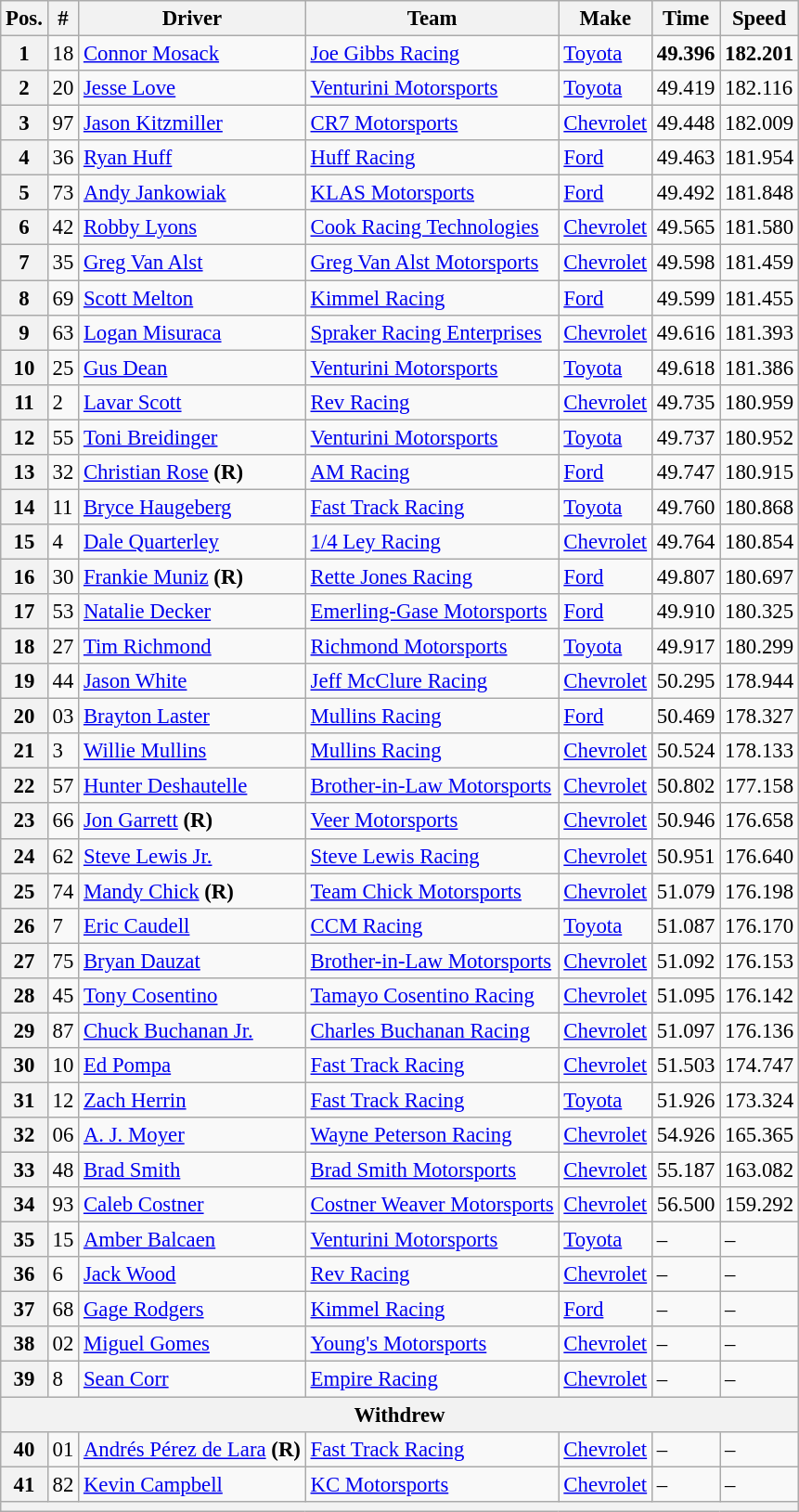<table class="wikitable" style="font-size:95%">
<tr>
<th>Pos.</th>
<th>#</th>
<th>Driver</th>
<th>Team</th>
<th>Make</th>
<th>Time</th>
<th>Speed</th>
</tr>
<tr>
<th>1</th>
<td>18</td>
<td><a href='#'>Connor Mosack</a></td>
<td><a href='#'>Joe Gibbs Racing</a></td>
<td><a href='#'>Toyota</a></td>
<td><strong>49.396</strong></td>
<td><strong>182.201</strong></td>
</tr>
<tr>
<th>2</th>
<td>20</td>
<td><a href='#'>Jesse Love</a></td>
<td><a href='#'>Venturini Motorsports</a></td>
<td><a href='#'>Toyota</a></td>
<td>49.419</td>
<td>182.116</td>
</tr>
<tr>
<th>3</th>
<td>97</td>
<td><a href='#'>Jason Kitzmiller</a></td>
<td><a href='#'>CR7 Motorsports</a></td>
<td><a href='#'>Chevrolet</a></td>
<td>49.448</td>
<td>182.009</td>
</tr>
<tr>
<th>4</th>
<td>36</td>
<td><a href='#'>Ryan Huff</a></td>
<td><a href='#'>Huff Racing</a></td>
<td><a href='#'>Ford</a></td>
<td>49.463</td>
<td>181.954</td>
</tr>
<tr>
<th>5</th>
<td>73</td>
<td><a href='#'>Andy Jankowiak</a></td>
<td><a href='#'>KLAS Motorsports</a></td>
<td><a href='#'>Ford</a></td>
<td>49.492</td>
<td>181.848</td>
</tr>
<tr>
<th>6</th>
<td>42</td>
<td><a href='#'>Robby Lyons</a></td>
<td><a href='#'>Cook Racing Technologies</a></td>
<td><a href='#'>Chevrolet</a></td>
<td>49.565</td>
<td>181.580</td>
</tr>
<tr>
<th>7</th>
<td>35</td>
<td><a href='#'>Greg Van Alst</a></td>
<td><a href='#'>Greg Van Alst Motorsports</a></td>
<td><a href='#'>Chevrolet</a></td>
<td>49.598</td>
<td>181.459</td>
</tr>
<tr>
<th>8</th>
<td>69</td>
<td><a href='#'>Scott Melton</a></td>
<td><a href='#'>Kimmel Racing</a></td>
<td><a href='#'>Ford</a></td>
<td>49.599</td>
<td>181.455</td>
</tr>
<tr>
<th>9</th>
<td>63</td>
<td><a href='#'>Logan Misuraca</a></td>
<td><a href='#'>Spraker Racing Enterprises</a></td>
<td><a href='#'>Chevrolet</a></td>
<td>49.616</td>
<td>181.393</td>
</tr>
<tr>
<th>10</th>
<td>25</td>
<td><a href='#'>Gus Dean</a></td>
<td><a href='#'>Venturini Motorsports</a></td>
<td><a href='#'>Toyota</a></td>
<td>49.618</td>
<td>181.386</td>
</tr>
<tr>
<th>11</th>
<td>2</td>
<td><a href='#'>Lavar Scott</a></td>
<td><a href='#'>Rev Racing</a></td>
<td><a href='#'>Chevrolet</a></td>
<td>49.735</td>
<td>180.959</td>
</tr>
<tr>
<th>12</th>
<td>55</td>
<td><a href='#'>Toni Breidinger</a></td>
<td><a href='#'>Venturini Motorsports</a></td>
<td><a href='#'>Toyota</a></td>
<td>49.737</td>
<td>180.952</td>
</tr>
<tr>
<th>13</th>
<td>32</td>
<td><a href='#'>Christian Rose</a> <strong>(R)</strong></td>
<td><a href='#'>AM Racing</a></td>
<td><a href='#'>Ford</a></td>
<td>49.747</td>
<td>180.915</td>
</tr>
<tr>
<th>14</th>
<td>11</td>
<td><a href='#'>Bryce Haugeberg</a></td>
<td><a href='#'>Fast Track Racing</a></td>
<td><a href='#'>Toyota</a></td>
<td>49.760</td>
<td>180.868</td>
</tr>
<tr>
<th>15</th>
<td>4</td>
<td><a href='#'>Dale Quarterley</a></td>
<td><a href='#'>1/4 Ley Racing</a></td>
<td><a href='#'>Chevrolet</a></td>
<td>49.764</td>
<td>180.854</td>
</tr>
<tr>
<th>16</th>
<td>30</td>
<td><a href='#'>Frankie Muniz</a> <strong>(R)</strong></td>
<td><a href='#'>Rette Jones Racing</a></td>
<td><a href='#'>Ford</a></td>
<td>49.807</td>
<td>180.697</td>
</tr>
<tr>
<th>17</th>
<td>53</td>
<td><a href='#'>Natalie Decker</a></td>
<td><a href='#'>Emerling-Gase Motorsports</a></td>
<td><a href='#'>Ford</a></td>
<td>49.910</td>
<td>180.325</td>
</tr>
<tr>
<th>18</th>
<td>27</td>
<td><a href='#'>Tim Richmond</a></td>
<td><a href='#'>Richmond Motorsports</a></td>
<td><a href='#'>Toyota</a></td>
<td>49.917</td>
<td>180.299</td>
</tr>
<tr>
<th>19</th>
<td>44</td>
<td><a href='#'>Jason White</a></td>
<td><a href='#'>Jeff McClure Racing</a></td>
<td><a href='#'>Chevrolet</a></td>
<td>50.295</td>
<td>178.944</td>
</tr>
<tr>
<th>20</th>
<td>03</td>
<td><a href='#'>Brayton Laster</a></td>
<td><a href='#'>Mullins Racing</a></td>
<td><a href='#'>Ford</a></td>
<td>50.469</td>
<td>178.327</td>
</tr>
<tr>
<th>21</th>
<td>3</td>
<td><a href='#'>Willie Mullins</a></td>
<td><a href='#'>Mullins Racing</a></td>
<td><a href='#'>Chevrolet</a></td>
<td>50.524</td>
<td>178.133</td>
</tr>
<tr>
<th>22</th>
<td>57</td>
<td><a href='#'>Hunter Deshautelle</a></td>
<td><a href='#'>Brother-in-Law Motorsports</a></td>
<td><a href='#'>Chevrolet</a></td>
<td>50.802</td>
<td>177.158</td>
</tr>
<tr>
<th>23</th>
<td>66</td>
<td><a href='#'>Jon Garrett</a> <strong>(R)</strong></td>
<td><a href='#'>Veer Motorsports</a></td>
<td><a href='#'>Chevrolet</a></td>
<td>50.946</td>
<td>176.658</td>
</tr>
<tr>
<th>24</th>
<td>62</td>
<td><a href='#'>Steve Lewis Jr.</a></td>
<td><a href='#'>Steve Lewis Racing</a></td>
<td><a href='#'>Chevrolet</a></td>
<td>50.951</td>
<td>176.640</td>
</tr>
<tr>
<th>25</th>
<td>74</td>
<td><a href='#'>Mandy Chick</a> <strong>(R)</strong></td>
<td><a href='#'>Team Chick Motorsports</a></td>
<td><a href='#'>Chevrolet</a></td>
<td>51.079</td>
<td>176.198</td>
</tr>
<tr>
<th>26</th>
<td>7</td>
<td><a href='#'>Eric Caudell</a></td>
<td><a href='#'>CCM Racing</a></td>
<td><a href='#'>Toyota</a></td>
<td>51.087</td>
<td>176.170</td>
</tr>
<tr>
<th>27</th>
<td>75</td>
<td><a href='#'>Bryan Dauzat</a></td>
<td><a href='#'>Brother-in-Law Motorsports</a></td>
<td><a href='#'>Chevrolet</a></td>
<td>51.092</td>
<td>176.153</td>
</tr>
<tr>
<th>28</th>
<td>45</td>
<td><a href='#'>Tony Cosentino</a></td>
<td><a href='#'>Tamayo Cosentino Racing</a></td>
<td><a href='#'>Chevrolet</a></td>
<td>51.095</td>
<td>176.142</td>
</tr>
<tr>
<th>29</th>
<td>87</td>
<td><a href='#'>Chuck Buchanan Jr.</a></td>
<td><a href='#'>Charles Buchanan Racing</a></td>
<td><a href='#'>Chevrolet</a></td>
<td>51.097</td>
<td>176.136</td>
</tr>
<tr>
<th>30</th>
<td>10</td>
<td><a href='#'>Ed Pompa</a></td>
<td><a href='#'>Fast Track Racing</a></td>
<td><a href='#'>Chevrolet</a></td>
<td>51.503</td>
<td>174.747</td>
</tr>
<tr>
<th>31</th>
<td>12</td>
<td><a href='#'>Zach Herrin</a></td>
<td><a href='#'>Fast Track Racing</a></td>
<td><a href='#'>Toyota</a></td>
<td>51.926</td>
<td>173.324</td>
</tr>
<tr>
<th>32</th>
<td>06</td>
<td><a href='#'>A. J. Moyer</a></td>
<td><a href='#'>Wayne Peterson Racing</a></td>
<td><a href='#'>Chevrolet</a></td>
<td>54.926</td>
<td>165.365</td>
</tr>
<tr>
<th>33</th>
<td>48</td>
<td><a href='#'>Brad Smith</a></td>
<td><a href='#'>Brad Smith Motorsports</a></td>
<td><a href='#'>Chevrolet</a></td>
<td>55.187</td>
<td>163.082</td>
</tr>
<tr>
<th>34</th>
<td>93</td>
<td><a href='#'>Caleb Costner</a></td>
<td><a href='#'>Costner Weaver Motorsports</a></td>
<td><a href='#'>Chevrolet</a></td>
<td>56.500</td>
<td>159.292</td>
</tr>
<tr>
<th>35</th>
<td>15</td>
<td><a href='#'>Amber Balcaen</a></td>
<td><a href='#'>Venturini Motorsports</a></td>
<td><a href='#'>Toyota</a></td>
<td>–</td>
<td>–</td>
</tr>
<tr>
<th>36</th>
<td>6</td>
<td><a href='#'>Jack Wood</a></td>
<td><a href='#'>Rev Racing</a></td>
<td><a href='#'>Chevrolet</a></td>
<td>–</td>
<td>–</td>
</tr>
<tr>
<th>37</th>
<td>68</td>
<td><a href='#'>Gage Rodgers</a></td>
<td><a href='#'>Kimmel Racing</a></td>
<td><a href='#'>Ford</a></td>
<td>–</td>
<td>–</td>
</tr>
<tr>
<th>38</th>
<td>02</td>
<td><a href='#'>Miguel Gomes</a></td>
<td><a href='#'>Young's Motorsports</a></td>
<td><a href='#'>Chevrolet</a></td>
<td>–</td>
<td>–</td>
</tr>
<tr>
<th>39</th>
<td>8</td>
<td><a href='#'>Sean Corr</a></td>
<td><a href='#'>Empire Racing</a></td>
<td><a href='#'>Chevrolet</a></td>
<td>–</td>
<td>–</td>
</tr>
<tr>
<th colspan="7">Withdrew</th>
</tr>
<tr>
<th>40</th>
<td>01</td>
<td><a href='#'>Andrés Pérez de Lara</a> <strong>(R)</strong></td>
<td><a href='#'>Fast Track Racing</a></td>
<td><a href='#'>Chevrolet</a></td>
<td>–</td>
<td>–</td>
</tr>
<tr>
<th>41</th>
<td>82</td>
<td><a href='#'>Kevin Campbell</a></td>
<td><a href='#'>KC Motorsports</a></td>
<td><a href='#'>Chevrolet</a></td>
<td>–</td>
<td>–</td>
</tr>
<tr>
<th colspan="7"></th>
</tr>
</table>
